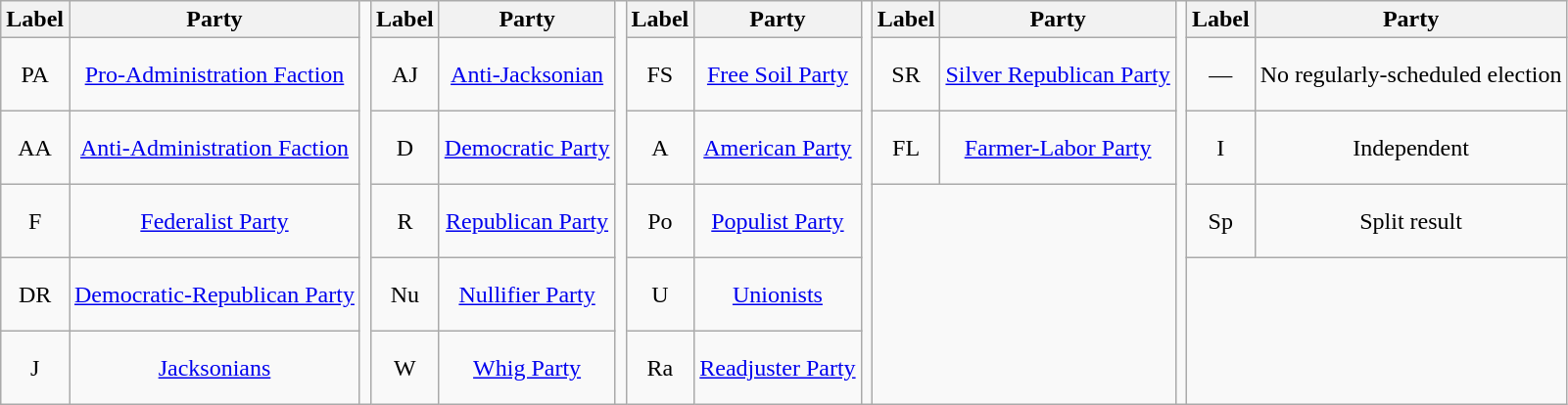<table class="wikitable " style="text-align:center">
<tr>
<th>Label</th>
<th>Party</th>
<td rowspan=6></td>
<th>Label</th>
<th>Party</th>
<td rowspan=6></td>
<th>Label</th>
<th>Party</th>
<td rowspan=6></td>
<th>Label</th>
<th>Party</th>
<td rowspan=6></td>
<th>Label</th>
<th>Party</th>
</tr>
<tr style="height: 50px;">
<td>PA</td>
<td><a href='#'>Pro-Administration Faction</a></td>
<td>AJ</td>
<td><a href='#'>Anti-Jacksonian</a></td>
<td>FS</td>
<td><a href='#'>Free Soil Party</a></td>
<td>SR</td>
<td><a href='#'>Silver Republican Party</a></td>
<td>—</td>
<td>No regularly-scheduled election</td>
</tr>
<tr style="height: 50px;">
<td>AA</td>
<td><a href='#'>Anti-Administration Faction</a></td>
<td>D</td>
<td><a href='#'>Democratic Party</a></td>
<td>A</td>
<td><a href='#'>American Party</a></td>
<td>FL</td>
<td><a href='#'>Farmer-Labor Party</a></td>
<td>I</td>
<td>Independent</td>
</tr>
<tr style="height: 50px;">
<td>F</td>
<td><a href='#'>Federalist Party</a></td>
<td>R</td>
<td><a href='#'>Republican Party</a></td>
<td>Po</td>
<td><a href='#'>Populist Party</a></td>
<td colspan=2 rowspan=3></td>
<td>Sp</td>
<td>Split result</td>
</tr>
<tr style="height: 50px;" "width: 50px;">
<td>DR</td>
<td><a href='#'>Democratic-Republican Party</a></td>
<td>Nu</td>
<td><a href='#'>Nullifier Party</a></td>
<td>U</td>
<td><a href='#'>Unionists</a></td>
<td colspan=2 rowspan=2></td>
</tr>
<tr style="height: 50px;">
<td>J</td>
<td><a href='#'>Jacksonians</a></td>
<td>W</td>
<td><a href='#'>Whig Party</a></td>
<td>Ra</td>
<td><a href='#'>Readjuster Party</a></td>
</tr>
</table>
